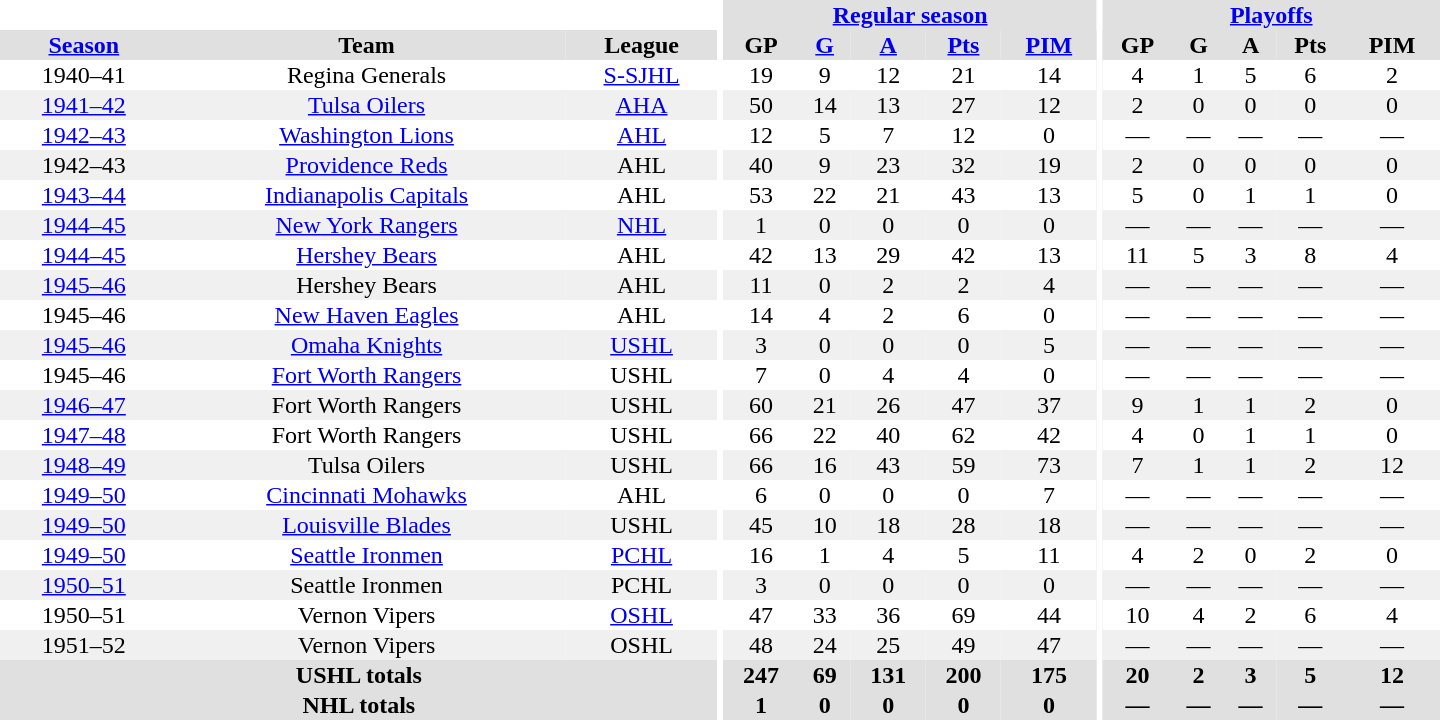<table border="0" cellpadding="1" cellspacing="0" style="text-align:center; width:60em">
<tr bgcolor="#e0e0e0">
<th colspan="3" bgcolor="#ffffff"></th>
<th rowspan="100" bgcolor="#ffffff"></th>
<th colspan="5"><a href='#'>Regular season</a></th>
<th rowspan="100" bgcolor="#ffffff"></th>
<th colspan="5"><a href='#'>Playoffs</a></th>
</tr>
<tr bgcolor="#e0e0e0">
<th><a href='#'>Season</a></th>
<th>Team</th>
<th>League</th>
<th>GP</th>
<th><a href='#'>G</a></th>
<th><a href='#'>A</a></th>
<th><a href='#'>Pts</a></th>
<th><a href='#'>PIM</a></th>
<th>GP</th>
<th>G</th>
<th>A</th>
<th>Pts</th>
<th>PIM</th>
</tr>
<tr>
<td>1940–41</td>
<td>Regina Generals</td>
<td><a href='#'>S-SJHL</a></td>
<td>19</td>
<td>9</td>
<td>12</td>
<td>21</td>
<td>14</td>
<td>4</td>
<td>1</td>
<td>5</td>
<td>6</td>
<td>2</td>
</tr>
<tr bgcolor="#f0f0f0">
<td><a href='#'>1941–42</a></td>
<td><a href='#'>Tulsa Oilers</a></td>
<td><a href='#'>AHA</a></td>
<td>50</td>
<td>14</td>
<td>13</td>
<td>27</td>
<td>12</td>
<td>2</td>
<td>0</td>
<td>0</td>
<td>0</td>
<td>0</td>
</tr>
<tr>
<td><a href='#'>1942–43</a></td>
<td><a href='#'>Washington Lions</a></td>
<td><a href='#'>AHL</a></td>
<td>12</td>
<td>5</td>
<td>7</td>
<td>12</td>
<td>0</td>
<td>—</td>
<td>—</td>
<td>—</td>
<td>—</td>
<td>—</td>
</tr>
<tr bgcolor="#f0f0f0">
<td>1942–43</td>
<td><a href='#'>Providence Reds</a></td>
<td>AHL</td>
<td>40</td>
<td>9</td>
<td>23</td>
<td>32</td>
<td>19</td>
<td>2</td>
<td>0</td>
<td>0</td>
<td>0</td>
<td>0</td>
</tr>
<tr>
<td><a href='#'>1943–44</a></td>
<td><a href='#'>Indianapolis Capitals</a></td>
<td>AHL</td>
<td>53</td>
<td>22</td>
<td>21</td>
<td>43</td>
<td>13</td>
<td>5</td>
<td>0</td>
<td>1</td>
<td>1</td>
<td>0</td>
</tr>
<tr bgcolor="#f0f0f0">
<td><a href='#'>1944–45</a></td>
<td><a href='#'>New York Rangers</a></td>
<td><a href='#'>NHL</a></td>
<td>1</td>
<td>0</td>
<td>0</td>
<td>0</td>
<td>0</td>
<td>—</td>
<td>—</td>
<td>—</td>
<td>—</td>
<td>—</td>
</tr>
<tr>
<td><a href='#'>1944–45</a></td>
<td><a href='#'>Hershey Bears</a></td>
<td>AHL</td>
<td>42</td>
<td>13</td>
<td>29</td>
<td>42</td>
<td>13</td>
<td>11</td>
<td>5</td>
<td>3</td>
<td>8</td>
<td>4</td>
</tr>
<tr bgcolor="#f0f0f0">
<td><a href='#'>1945–46</a></td>
<td>Hershey Bears</td>
<td>AHL</td>
<td>11</td>
<td>0</td>
<td>2</td>
<td>2</td>
<td>4</td>
<td>—</td>
<td>—</td>
<td>—</td>
<td>—</td>
<td>—</td>
</tr>
<tr>
<td>1945–46</td>
<td><a href='#'>New Haven Eagles</a></td>
<td>AHL</td>
<td>14</td>
<td>4</td>
<td>2</td>
<td>6</td>
<td>0</td>
<td>—</td>
<td>—</td>
<td>—</td>
<td>—</td>
<td>—</td>
</tr>
<tr bgcolor="#f0f0f0">
<td><a href='#'>1945–46</a></td>
<td><a href='#'>Omaha Knights</a></td>
<td><a href='#'>USHL</a></td>
<td>3</td>
<td>0</td>
<td>0</td>
<td>0</td>
<td>5</td>
<td>—</td>
<td>—</td>
<td>—</td>
<td>—</td>
<td>—</td>
</tr>
<tr>
<td>1945–46</td>
<td><a href='#'>Fort Worth Rangers</a></td>
<td>USHL</td>
<td>7</td>
<td>0</td>
<td>4</td>
<td>4</td>
<td>0</td>
<td>—</td>
<td>—</td>
<td>—</td>
<td>—</td>
<td>—</td>
</tr>
<tr bgcolor="#f0f0f0">
<td><a href='#'>1946–47</a></td>
<td>Fort Worth Rangers</td>
<td>USHL</td>
<td>60</td>
<td>21</td>
<td>26</td>
<td>47</td>
<td>37</td>
<td>9</td>
<td>1</td>
<td>1</td>
<td>2</td>
<td>0</td>
</tr>
<tr>
<td><a href='#'>1947–48</a></td>
<td>Fort Worth Rangers</td>
<td>USHL</td>
<td>66</td>
<td>22</td>
<td>40</td>
<td>62</td>
<td>42</td>
<td>4</td>
<td>0</td>
<td>1</td>
<td>1</td>
<td>0</td>
</tr>
<tr bgcolor="#f0f0f0">
<td><a href='#'>1948–49</a></td>
<td>Tulsa Oilers</td>
<td>USHL</td>
<td>66</td>
<td>16</td>
<td>43</td>
<td>59</td>
<td>73</td>
<td>7</td>
<td>1</td>
<td>1</td>
<td>2</td>
<td>12</td>
</tr>
<tr>
<td><a href='#'>1949–50</a></td>
<td><a href='#'>Cincinnati Mohawks</a></td>
<td>AHL</td>
<td>6</td>
<td>0</td>
<td>0</td>
<td>0</td>
<td>7</td>
<td>—</td>
<td>—</td>
<td>—</td>
<td>—</td>
<td>—</td>
</tr>
<tr bgcolor="#f0f0f0">
<td><a href='#'>1949–50</a></td>
<td><a href='#'>Louisville Blades</a></td>
<td>USHL</td>
<td>45</td>
<td>10</td>
<td>18</td>
<td>28</td>
<td>18</td>
<td>—</td>
<td>—</td>
<td>—</td>
<td>—</td>
<td>—</td>
</tr>
<tr>
<td><a href='#'>1949–50</a></td>
<td><a href='#'>Seattle Ironmen</a></td>
<td><a href='#'>PCHL</a></td>
<td>16</td>
<td>1</td>
<td>4</td>
<td>5</td>
<td>11</td>
<td>4</td>
<td>2</td>
<td>0</td>
<td>2</td>
<td>0</td>
</tr>
<tr bgcolor="#f0f0f0">
<td><a href='#'>1950–51</a></td>
<td>Seattle Ironmen</td>
<td>PCHL</td>
<td>3</td>
<td>0</td>
<td>0</td>
<td>0</td>
<td>0</td>
<td>—</td>
<td>—</td>
<td>—</td>
<td>—</td>
<td>—</td>
</tr>
<tr>
<td>1950–51</td>
<td>Vernon Vipers</td>
<td><a href='#'>OSHL</a></td>
<td>47</td>
<td>33</td>
<td>36</td>
<td>69</td>
<td>44</td>
<td>10</td>
<td>4</td>
<td>2</td>
<td>6</td>
<td>4</td>
</tr>
<tr bgcolor="#f0f0f0">
<td>1951–52</td>
<td>Vernon Vipers</td>
<td>OSHL</td>
<td>48</td>
<td>24</td>
<td>25</td>
<td>49</td>
<td>47</td>
<td>—</td>
<td>—</td>
<td>—</td>
<td>—</td>
<td>—</td>
</tr>
<tr bgcolor="#e0e0e0">
<th colspan="3">USHL totals</th>
<th>247</th>
<th>69</th>
<th>131</th>
<th>200</th>
<th>175</th>
<th>20</th>
<th>2</th>
<th>3</th>
<th>5</th>
<th>12</th>
</tr>
<tr bgcolor="#e0e0e0">
<th colspan="3">NHL totals</th>
<th>1</th>
<th>0</th>
<th>0</th>
<th>0</th>
<th>0</th>
<th>—</th>
<th>—</th>
<th>—</th>
<th>—</th>
<th>—</th>
</tr>
</table>
